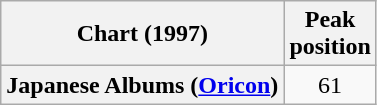<table class="wikitable sortable plainrowheaders" style="text-align:center">
<tr>
<th scope="col">Chart (1997)</th>
<th scope="col">Peak<br>position</th>
</tr>
<tr>
<th scope="row">Japanese Albums (<a href='#'>Oricon</a>)</th>
<td align="center">61</td>
</tr>
</table>
